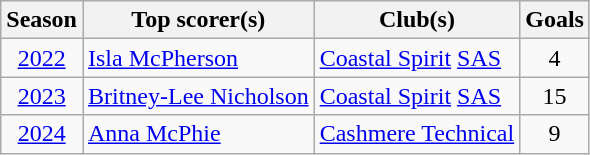<table class="wikitable" style="text-align:center;">
<tr>
<th>Season</th>
<th>Top scorer(s)</th>
<th>Club(s)</th>
<th>Goals</th>
</tr>
<tr>
<td><a href='#'>2022</a></td>
<td style="text-align:left;"> <a href='#'>Isla McPherson</a></td>
<td style="text-align:left;"><a href='#'>Coastal Spirit</a> <a href='#'>SAS</a></td>
<td>4</td>
</tr>
<tr>
<td><a href='#'>2023</a></td>
<td style="text-align:left;"> <a href='#'>Britney-Lee Nicholson</a></td>
<td style="text-align:left;"><a href='#'>Coastal Spirit</a> <a href='#'>SAS</a></td>
<td>15</td>
</tr>
<tr>
<td><a href='#'>2024</a></td>
<td style="text-align:left;"> <a href='#'>Anna McPhie</a></td>
<td style="text-align:left;"><a href='#'>Cashmere Technical</a></td>
<td>9</td>
</tr>
</table>
